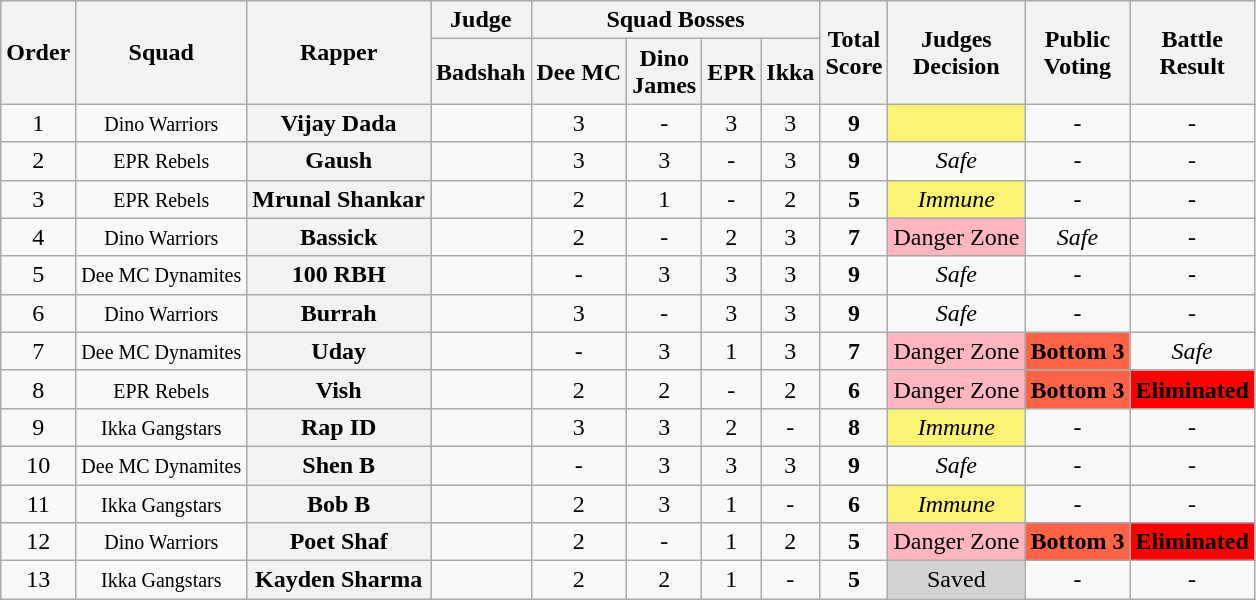<table class="wikitable sortable" style="text-align:center">
<tr>
<th rowspan="2">Order</th>
<th rowspan="2">Squad</th>
<th rowspan="2">Rapper</th>
<th>Judge</th>
<th colspan="4">Squad Bosses</th>
<th rowspan="2">Total<br>Score</th>
<th rowspan="2">Judges<br>Decision</th>
<th rowspan="2">Public<br>Voting</th>
<th rowspan="2">Battle<br>Result</th>
</tr>
<tr>
<th>Badshah</th>
<th>Dee MC</th>
<th>Dino<br>James</th>
<th>EPR</th>
<th>Ikka</th>
</tr>
<tr>
<td>1</td>
<td><small>Dino Warriors</small></td>
<th>Vijay Dada</th>
<td></td>
<td>3</td>
<td>-</td>
<td>3</td>
<td>3</td>
<td><strong>9</strong></td>
<td bgcolor="fbf373"></td>
<td>-</td>
<td>-</td>
</tr>
<tr>
<td>2</td>
<td><small>EPR Rebels</small></td>
<th>Gaush</th>
<td></td>
<td>3</td>
<td>3</td>
<td>-</td>
<td>3</td>
<td><strong>9</strong></td>
<td><em>Safe</em></td>
<td>-</td>
<td>-</td>
</tr>
<tr>
<td>3</td>
<td><small>EPR Rebels</small></td>
<th>Mrunal Shankar</th>
<td></td>
<td>2</td>
<td>1</td>
<td>-</td>
<td>2</td>
<td><strong>5</strong></td>
<td bgcolor="fbf373"><em>Immune</em></td>
<td>-</td>
<td>-</td>
</tr>
<tr>
<td>4</td>
<td><small>Dino Warriors</small></td>
<th>Bassick</th>
<td></td>
<td>2</td>
<td>-</td>
<td>2</td>
<td>3</td>
<td><strong>7</strong></td>
<td bgcolor="lightpink">Danger Zone</td>
<td><em>Safe</em></td>
<td>-</td>
</tr>
<tr>
<td>5</td>
<td><small>Dee MC Dynamites</small></td>
<th>100 RBH</th>
<td></td>
<td>-</td>
<td>3</td>
<td>3</td>
<td>3</td>
<td><strong>9</strong></td>
<td><em>Safe</em></td>
<td>-</td>
<td>-</td>
</tr>
<tr>
<td>6</td>
<td><small>Dino Warriors</small></td>
<th>Burrah</th>
<td></td>
<td>3</td>
<td>-</td>
<td>3</td>
<td>3</td>
<td><strong>9</strong></td>
<td><em>Safe</em></td>
<td>-</td>
<td>-</td>
</tr>
<tr>
<td>7</td>
<td><small>Dee MC Dynamites</small></td>
<th>Uday</th>
<td></td>
<td>-</td>
<td>3</td>
<td>1</td>
<td>3</td>
<td><strong>7</strong></td>
<td bgcolor="lightpink">Danger Zone</td>
<td bgcolor="tomato"><strong>Bottom 3</strong></td>
<td><em>Safe</em></td>
</tr>
<tr>
<td>8</td>
<td><small>EPR Rebels</small></td>
<th>Vish</th>
<td></td>
<td>2</td>
<td>2</td>
<td>-</td>
<td>2</td>
<td><strong>6</strong></td>
<td bgcolor="lightpink">Danger Zone</td>
<td bgcolor="tomato"><strong>Bottom 3</strong></td>
<td bgcolor="red"><strong>Eliminated</strong></td>
</tr>
<tr>
<td>9</td>
<td><small>Ikka Gangstars</small></td>
<th>Rap ID</th>
<td></td>
<td>3</td>
<td>3</td>
<td>2</td>
<td>-</td>
<td><strong>8</strong></td>
<td bgcolor="fbf373"><em>Immune</em></td>
<td>-</td>
<td>-</td>
</tr>
<tr>
<td>10</td>
<td><small>Dee MC Dynamites</small></td>
<th>Shen B</th>
<td></td>
<td>-</td>
<td>3</td>
<td>3</td>
<td>3</td>
<td><strong>9</strong></td>
<td><em>Safe</em></td>
<td>-</td>
<td>-</td>
</tr>
<tr>
<td>11</td>
<td><small>Ikka Gangstars</small></td>
<th>Bob B</th>
<td></td>
<td>2</td>
<td>3</td>
<td>1</td>
<td>-</td>
<td><strong>6</strong></td>
<td bgcolor="fbf373"><em>Immune</em></td>
<td>-</td>
<td>-</td>
</tr>
<tr>
<td>12</td>
<td><small>Dino Warriors</small></td>
<th>Poet Shaf</th>
<td></td>
<td>2</td>
<td>-</td>
<td>1</td>
<td>2</td>
<td><strong>5</strong></td>
<td bgcolor="lightpink">Danger Zone</td>
<td bgcolor="tomato"><strong>Bottom 3</strong></td>
<td bgcolor="red"><strong>Eliminated</strong></td>
</tr>
<tr>
<td>13</td>
<td><small>Ikka Gangstars</small></td>
<th>Kayden Sharma</th>
<td></td>
<td>2</td>
<td>2</td>
<td>1</td>
<td>-</td>
<td><strong>5</strong></td>
<td bgcolor="lightgrey">Saved</td>
<td>-</td>
<td>-</td>
</tr>
</table>
